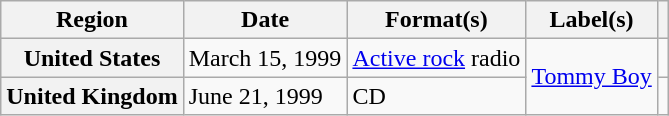<table class="wikitable plainrowheaders">
<tr>
<th scope="col">Region</th>
<th scope="col">Date</th>
<th scope="col">Format(s)</th>
<th scope="col">Label(s)</th>
<th scope="col"></th>
</tr>
<tr>
<th scope="row">United States</th>
<td>March 15, 1999</td>
<td><a href='#'>Active rock</a> radio</td>
<td rowspan="2"><a href='#'>Tommy Boy</a></td>
<td></td>
</tr>
<tr>
<th scope="row">United Kingdom</th>
<td>June 21, 1999</td>
<td>CD</td>
<td></td>
</tr>
</table>
